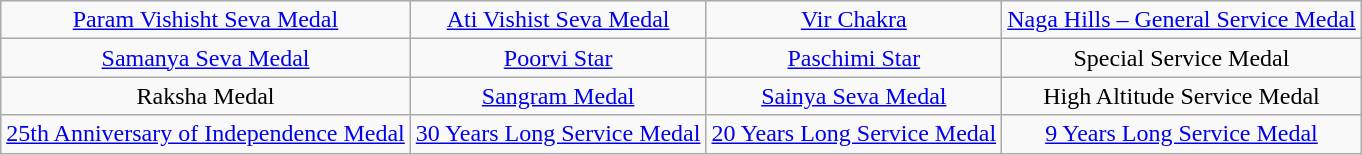<table class="wikitable" style="margin:1em auto; text-align:center;">
<tr>
<td><a href='#'>Param Vishisht Seva Medal</a></td>
<td><a href='#'>Ati Vishist Seva Medal</a></td>
<td><a href='#'>Vir Chakra</a></td>
<td><a href='#'>Naga Hills – General Service Medal</a></td>
</tr>
<tr>
<td><a href='#'>Samanya Seva Medal</a></td>
<td><a href='#'>Poorvi Star</a></td>
<td><a href='#'>Paschimi Star</a></td>
<td>Special Service Medal</td>
</tr>
<tr>
<td>Raksha Medal</td>
<td><a href='#'>Sangram Medal</a></td>
<td><a href='#'>Sainya Seva Medal</a></td>
<td>High Altitude Service Medal</td>
</tr>
<tr>
<td><a href='#'>25th Anniversary of Independence Medal</a></td>
<td><a href='#'>30 Years Long Service Medal</a></td>
<td><a href='#'>20 Years Long Service Medal</a></td>
<td><a href='#'>9 Years Long Service Medal</a></td>
</tr>
</table>
